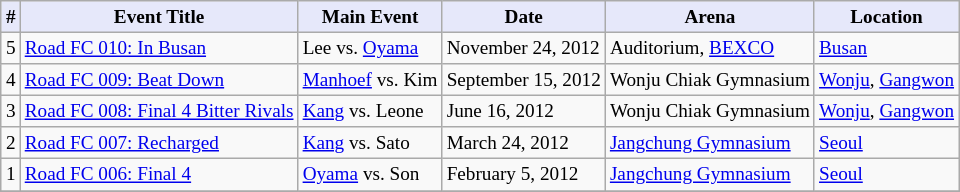<table class="sortable wikitable succession-box" style="margin:1.0em auto; font-size:80%;">
<tr>
<th style="background-color: #E6E8FA; color: #000000; text-align: center;" scope="col">#</th>
<th style="background-color: #E6E8FA; color: #000000; text-align: center;" scope="col">Event Title</th>
<th style="background-color: #E6E8FA; color: #000000; text-align: center;" scope="col">Main Event</th>
<th style="background-color: #E6E8FA; color: #000000; text-align: center;" scope="col">Date</th>
<th style="background-color: #E6E8FA; color: #000000; text-align: center;" scope="col">Arena</th>
<th style="background-color: #E6E8FA; color: #000000; text-align: center;" scope="col">Location</th>
</tr>
<tr>
<td align="center">5</td>
<td><a href='#'>Road FC 010: In Busan</a></td>
<td>Lee vs. <a href='#'>Oyama</a></td>
<td>November 24, 2012</td>
<td>Auditorium, <a href='#'>BEXCO</a></td>
<td> <a href='#'>Busan</a></td>
</tr>
<tr>
<td align="center">4</td>
<td><a href='#'>Road FC 009: Beat Down</a></td>
<td><a href='#'>Manhoef</a> vs. Kim</td>
<td>September 15, 2012</td>
<td>Wonju Chiak Gymnasium</td>
<td> <a href='#'>Wonju</a>, <a href='#'>Gangwon</a></td>
</tr>
<tr>
<td align="center">3</td>
<td><a href='#'>Road FC 008: Final 4 Bitter Rivals</a></td>
<td><a href='#'>Kang</a> vs. Leone</td>
<td>June 16, 2012</td>
<td>Wonju Chiak Gymnasium</td>
<td> <a href='#'>Wonju</a>, <a href='#'>Gangwon</a></td>
</tr>
<tr>
<td align="center">2</td>
<td><a href='#'>Road FC 007: Recharged</a></td>
<td><a href='#'>Kang</a> vs. Sato</td>
<td>March 24, 2012</td>
<td><a href='#'>Jangchung Gymnasium</a></td>
<td> <a href='#'>Seoul</a></td>
</tr>
<tr>
<td align="center">1</td>
<td><a href='#'>Road FC 006: Final 4</a></td>
<td><a href='#'>Oyama</a> vs. Son</td>
<td>February 5, 2012</td>
<td><a href='#'>Jangchung Gymnasium</a></td>
<td> <a href='#'>Seoul</a></td>
</tr>
<tr>
</tr>
</table>
